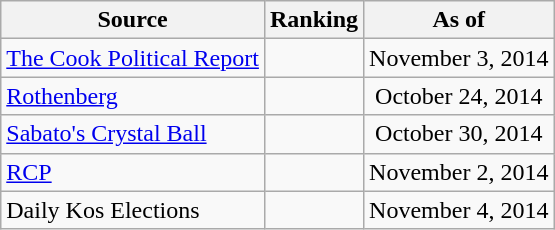<table class="wikitable" style="text-align:center">
<tr>
<th>Source</th>
<th>Ranking</th>
<th>As of</th>
</tr>
<tr>
<td align=left><a href='#'>The Cook Political Report</a></td>
<td></td>
<td>November 3, 2014</td>
</tr>
<tr>
<td align=left><a href='#'>Rothenberg</a></td>
<td></td>
<td>October 24, 2014</td>
</tr>
<tr>
<td align=left><a href='#'>Sabato's Crystal Ball</a></td>
<td></td>
<td>October 30, 2014</td>
</tr>
<tr>
<td align="left"><a href='#'>RCP</a></td>
<td></td>
<td>November 2, 2014</td>
</tr>
<tr>
<td align=left>Daily Kos Elections</td>
<td></td>
<td>November 4, 2014</td>
</tr>
</table>
